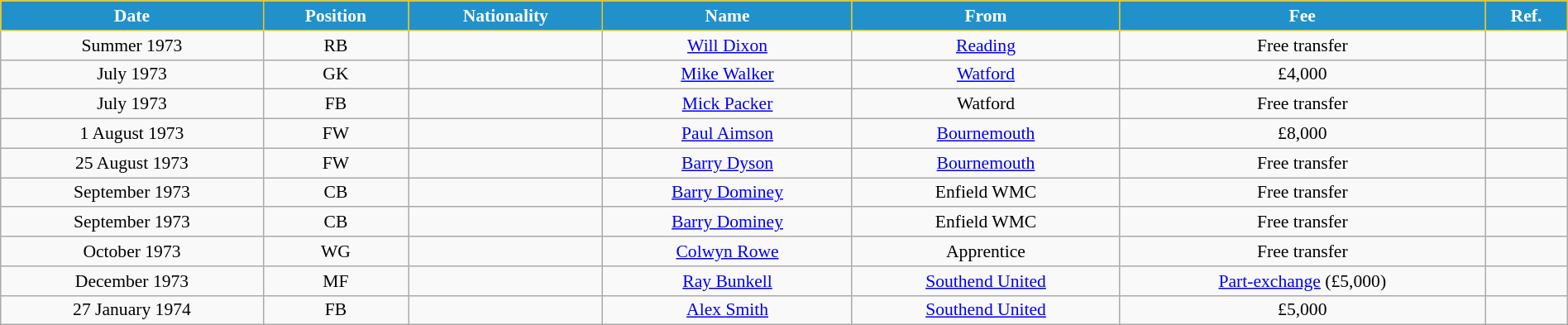<table class="wikitable" style="text-align:center; font-size:90%; width:100%;">
<tr>
<th style="background:#2191CC; color:white; border:1px solid #F7C408; text-align:center;">Date</th>
<th style="background:#2191CC; color:white; border:1px solid #F7C408; text-align:center;">Position</th>
<th style="background:#2191CC; color:white; border:1px solid #F7C408; text-align:center;">Nationality</th>
<th style="background:#2191CC; color:white; border:1px solid #F7C408; text-align:center;">Name</th>
<th style="background:#2191CC; color:white; border:1px solid #F7C408; text-align:center;">From</th>
<th style="background:#2191CC; color:white; border:1px solid #F7C408; text-align:center;">Fee</th>
<th style="background:#2191CC; color:white; border:1px solid #F7C408; text-align:center;">Ref.</th>
</tr>
<tr>
<td>Summer 1973</td>
<td>RB</td>
<td></td>
<td><a href='#'>Will Dixon</a></td>
<td> <a href='#'>Reading</a></td>
<td>Free transfer</td>
<td></td>
</tr>
<tr>
<td>July 1973</td>
<td>GK</td>
<td></td>
<td><a href='#'>Mike Walker</a></td>
<td> <a href='#'>Watford</a></td>
<td>£4,000</td>
<td></td>
</tr>
<tr>
<td>July 1973</td>
<td>FB</td>
<td></td>
<td><a href='#'>Mick Packer</a></td>
<td> Watford</td>
<td>Free transfer</td>
<td></td>
</tr>
<tr>
<td>1 August 1973</td>
<td>FW</td>
<td></td>
<td><a href='#'>Paul Aimson</a></td>
<td> <a href='#'>Bournemouth</a></td>
<td>£8,000</td>
<td></td>
</tr>
<tr>
<td>25 August 1973</td>
<td>FW</td>
<td></td>
<td><a href='#'>Barry Dyson</a></td>
<td> <a href='#'>Bournemouth</a></td>
<td>Free transfer</td>
<td></td>
</tr>
<tr>
<td>September 1973</td>
<td>CB</td>
<td></td>
<td><a href='#'>Barry Dominey</a></td>
<td> Enfield WMC</td>
<td>Free transfer</td>
<td></td>
</tr>
<tr>
<td>September 1973</td>
<td>CB</td>
<td></td>
<td><a href='#'>Barry Dominey</a></td>
<td> Enfield WMC</td>
<td>Free transfer</td>
<td></td>
</tr>
<tr>
<td>October 1973</td>
<td>WG</td>
<td></td>
<td><a href='#'>Colwyn Rowe</a></td>
<td>Apprentice</td>
<td>Free transfer</td>
<td></td>
</tr>
<tr>
<td>December 1973</td>
<td>MF</td>
<td></td>
<td><a href='#'>Ray Bunkell</a></td>
<td> <a href='#'>Southend United</a></td>
<td><a href='#'>Part-exchange</a> (£5,000)</td>
<td></td>
</tr>
<tr>
<td>27 January 1974</td>
<td>FB</td>
<td></td>
<td><a href='#'>Alex Smith</a></td>
<td> <a href='#'>Southend United</a></td>
<td>£5,000</td>
<td></td>
</tr>
</table>
